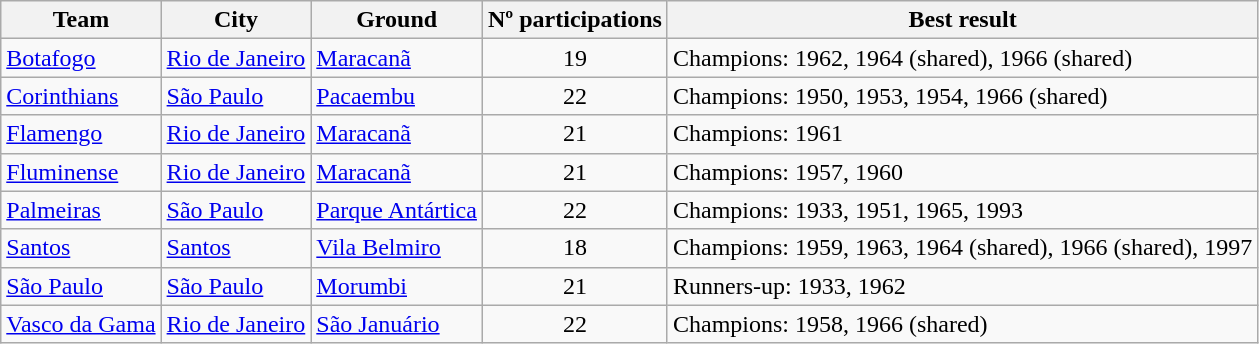<table class="wikitable sortable">
<tr>
<th>Team</th>
<th>City</th>
<th>Ground</th>
<th>Nº participations</th>
<th>Best result</th>
</tr>
<tr>
<td><a href='#'>Botafogo</a></td>
<td> <a href='#'>Rio de Janeiro</a></td>
<td><a href='#'>Maracanã</a></td>
<td align=center>19</td>
<td>Champions: 1962, 1964 (shared), 1966 (shared)</td>
</tr>
<tr>
<td><a href='#'>Corinthians</a></td>
<td> <a href='#'>São Paulo</a></td>
<td><a href='#'>Pacaembu</a></td>
<td align=center>22</td>
<td>Champions: 1950, 1953, 1954, 1966 (shared)</td>
</tr>
<tr>
<td><a href='#'>Flamengo</a></td>
<td> <a href='#'>Rio de Janeiro</a></td>
<td><a href='#'>Maracanã</a></td>
<td align=center>21</td>
<td>Champions: 1961</td>
</tr>
<tr>
<td><a href='#'>Fluminense</a></td>
<td> <a href='#'>Rio de Janeiro</a></td>
<td><a href='#'>Maracanã</a></td>
<td align=center>21</td>
<td>Champions: 1957, 1960</td>
</tr>
<tr>
<td><a href='#'>Palmeiras</a></td>
<td> <a href='#'>São Paulo</a></td>
<td><a href='#'>Parque Antártica</a></td>
<td align=center>22</td>
<td>Champions: 1933, 1951, 1965, 1993</td>
</tr>
<tr>
<td><a href='#'>Santos</a></td>
<td> <a href='#'>Santos</a></td>
<td><a href='#'>Vila Belmiro</a></td>
<td align=center>18</td>
<td>Champions: 1959, 1963, 1964 (shared), 1966 (shared), 1997</td>
</tr>
<tr>
<td><a href='#'>São Paulo</a></td>
<td> <a href='#'>São Paulo</a></td>
<td><a href='#'>Morumbi</a></td>
<td align=center>21</td>
<td>Runners-up: 1933, 1962</td>
</tr>
<tr>
<td><a href='#'>Vasco da Gama</a></td>
<td> <a href='#'>Rio de Janeiro</a></td>
<td><a href='#'>São Januário</a></td>
<td align=center>22</td>
<td>Champions: 1958, 1966 (shared)</td>
</tr>
</table>
